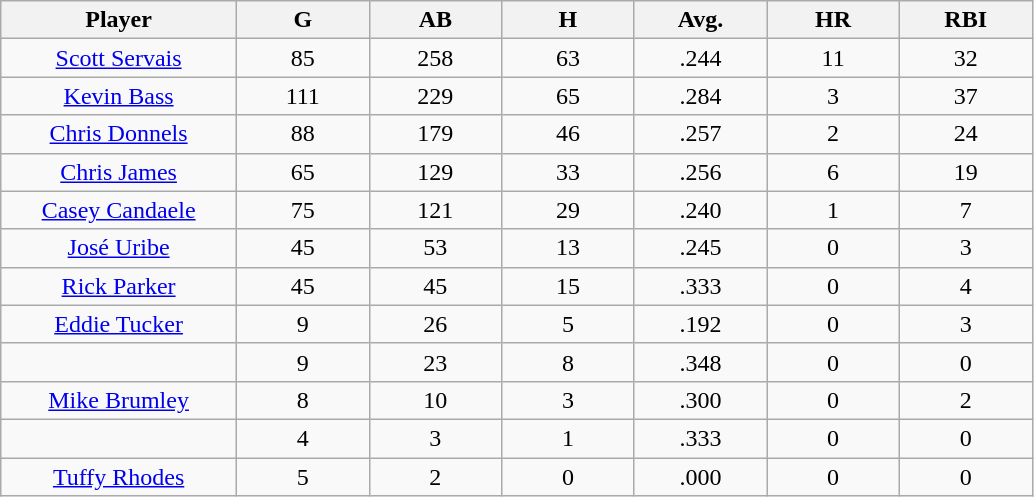<table class="wikitable sortable">
<tr>
<th bgcolor="#DDDDFF" width="16%">Player</th>
<th bgcolor="#DDDDFF" width="9%">G</th>
<th bgcolor="#DDDDFF" width="9%">AB</th>
<th bgcolor="#DDDDFF" width="9%">H</th>
<th bgcolor="#DDDDFF" width="9%">Avg.</th>
<th bgcolor="#DDDDFF" width="9%">HR</th>
<th bgcolor="#DDDDFF" width="9%">RBI</th>
</tr>
<tr align="center">
<td><a href='#'>Scott Servais</a></td>
<td>85</td>
<td>258</td>
<td>63</td>
<td>.244</td>
<td>11</td>
<td>32</td>
</tr>
<tr align="center">
<td><a href='#'>Kevin Bass</a></td>
<td>111</td>
<td>229</td>
<td>65</td>
<td>.284</td>
<td>3</td>
<td>37</td>
</tr>
<tr align="center">
<td><a href='#'>Chris Donnels</a></td>
<td>88</td>
<td>179</td>
<td>46</td>
<td>.257</td>
<td>2</td>
<td>24</td>
</tr>
<tr align="center">
<td><a href='#'>Chris James</a></td>
<td>65</td>
<td>129</td>
<td>33</td>
<td>.256</td>
<td>6</td>
<td>19</td>
</tr>
<tr align="center">
<td><a href='#'>Casey Candaele</a></td>
<td>75</td>
<td>121</td>
<td>29</td>
<td>.240</td>
<td>1</td>
<td>7</td>
</tr>
<tr align="center">
<td><a href='#'>José Uribe</a></td>
<td>45</td>
<td>53</td>
<td>13</td>
<td>.245</td>
<td>0</td>
<td>3</td>
</tr>
<tr align="center">
<td><a href='#'>Rick Parker</a></td>
<td>45</td>
<td>45</td>
<td>15</td>
<td>.333</td>
<td>0</td>
<td>4</td>
</tr>
<tr align="center">
<td><a href='#'>Eddie Tucker</a></td>
<td>9</td>
<td>26</td>
<td>5</td>
<td>.192</td>
<td>0</td>
<td>3</td>
</tr>
<tr align="center">
<td></td>
<td>9</td>
<td>23</td>
<td>8</td>
<td>.348</td>
<td>0</td>
<td>0</td>
</tr>
<tr align="center">
<td><a href='#'>Mike Brumley</a></td>
<td>8</td>
<td>10</td>
<td>3</td>
<td>.300</td>
<td>0</td>
<td>2</td>
</tr>
<tr align="center">
<td></td>
<td>4</td>
<td>3</td>
<td>1</td>
<td>.333</td>
<td>0</td>
<td>0</td>
</tr>
<tr align="center">
<td><a href='#'>Tuffy Rhodes</a></td>
<td>5</td>
<td>2</td>
<td>0</td>
<td>.000</td>
<td>0</td>
<td>0</td>
</tr>
</table>
